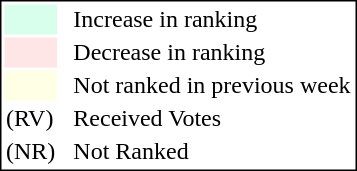<table style="border:1px solid black;">
<tr>
<td style="background:#D8FFEB; width:20px;"></td>
<td> </td>
<td>Increase in ranking</td>
</tr>
<tr>
<td style="background:#FFE6E6; width:20px;"></td>
<td> </td>
<td>Decrease in ranking</td>
</tr>
<tr>
<td style="background:#FFFFE6; width:20px;"></td>
<td> </td>
<td>Not ranked in previous week</td>
</tr>
<tr>
<td>(RV)</td>
<td> </td>
<td>Received Votes</td>
</tr>
<tr>
<td>(NR)</td>
<td> </td>
<td>Not Ranked</td>
</tr>
</table>
